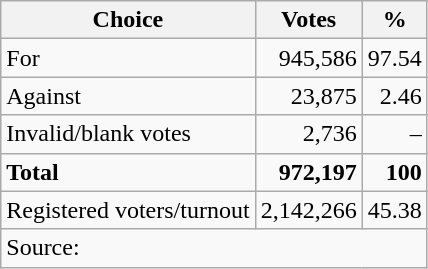<table class=wikitable style=text-align:right>
<tr>
<th>Choice</th>
<th>Votes</th>
<th>%</th>
</tr>
<tr>
<td align=left>For</td>
<td>945,586</td>
<td>97.54</td>
</tr>
<tr>
<td align=left>Against</td>
<td>23,875</td>
<td>2.46</td>
</tr>
<tr>
<td align=left>Invalid/blank votes</td>
<td>2,736</td>
<td>–</td>
</tr>
<tr>
<td align=left><strong>Total</strong></td>
<td><strong>972,197</strong></td>
<td><strong>100</strong></td>
</tr>
<tr>
<td align=left>Registered voters/turnout</td>
<td>2,142,266</td>
<td>45.38</td>
</tr>
<tr>
<td align=left colspan=3>Source: </td>
</tr>
</table>
